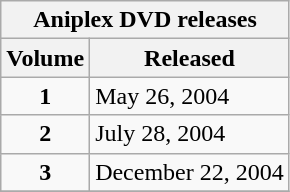<table class="wikitable">
<tr>
<th colspan="9">Aniplex DVD releases</th>
</tr>
<tr>
<th>Volume</th>
<th>Released</th>
</tr>
<tr>
<td align=center><strong>1</strong></td>
<td>May 26, 2004</td>
</tr>
<tr>
<td align=center><strong>2</strong></td>
<td>July 28, 2004</td>
</tr>
<tr>
<td align=center><strong>3</strong></td>
<td>December 22, 2004</td>
</tr>
<tr>
</tr>
</table>
